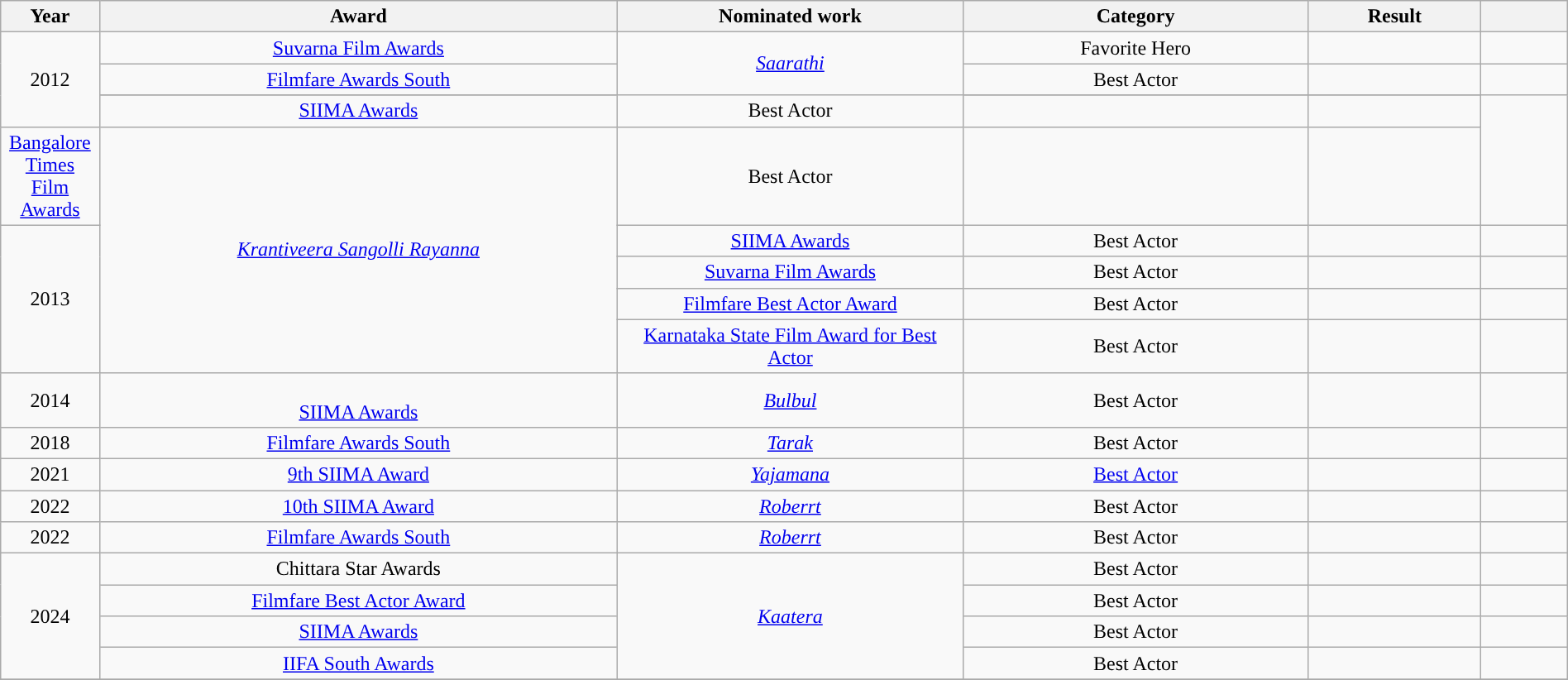<table class="wikitable" width=100%>
<tr>
<th width=5%>Year</th>
<th width=30%>Award</th>
<th width=20%>Nominated work</th>
<th width=20%>Category</th>
<th width=10%>Result</th>
<th width=5%></th>
</tr>
<tr>
<td rowspan="4" style="text-align:center;">2012</td>
<td style="text-align:center;"><a href='#'>Suvarna Film Awards</a></td>
<td rowspan="3" style="text-align: center;"><em><a href='#'>Saarathi</a></em></td>
<td style="text-align: center;">Favorite Hero</td>
<td></td>
<td style="text-align: center;"></td>
</tr>
<tr>
<td style="text-align:center;"><a href='#'>Filmfare Awards South</a></td>
<td style="text-align: center;">Best Actor</td>
<td></td>
<td style="text-align: center;"></td>
</tr>
<tr>
</tr>
<tr>
<td style="text-align:center;"><a href='#'>SIIMA Awards</a></td>
<td style="text-align: center;">Best Actor</td>
<td></td>
<td style="text-align: center;"></td>
</tr>
<tr>
<td style="text-align:center;"><a href='#'>Bangalore Times Film Awards</a></td>
<td rowspan="5" style="text-align: center;"><em><a href='#'>Krantiveera Sangolli Rayanna</a></em></td>
<td style="text-align: center;">Best Actor</td>
<td></td>
<td style="text-align: center;"></td>
</tr>
<tr>
<td rowspan="4" style="text-align:center;">2013</td>
<td style="text-align:center;"><a href='#'>SIIMA Awards</a></td>
<td style="text-align: center;">Best Actor</td>
<td></td>
<td style="text-align: center;"></td>
</tr>
<tr>
<td style="text-align:center;"><a href='#'>Suvarna Film Awards</a></td>
<td style="text-align: center;">Best Actor</td>
<td></td>
<td style="text-align: center;"></td>
</tr>
<tr>
<td style="text-align:center;"><a href='#'>Filmfare Best Actor Award</a></td>
<td style="text-align: center;">Best Actor</td>
<td></td>
<td style="text-align: center;"></td>
</tr>
<tr>
<td style="text-align:center;"><a href='#'>Karnataka State Film Award for Best Actor</a></td>
<td style="text-align: center;">Best Actor</td>
<td></td>
<td style="text-align: center;"></td>
</tr>
<tr>
<td style="text-align:center;">2014</td>
<td style="text-align: center;"><br><a href='#'>SIIMA Awards</a></td>
<td style="text-align: center;"><em><a href='#'>Bulbul</a></em></td>
<td style="text-align: center;">Best Actor</td>
<td></td>
<td style="text-align: center;"></td>
</tr>
<tr>
<td style="text-align:center;">2018</td>
<td style="text-align: center;"><a href='#'>Filmfare Awards South</a></td>
<td style="text-align: center;"><em><a href='#'>Tarak</a></em></td>
<td style="text-align: center;">Best Actor</td>
<td></td>
<td style="text-align: center;"></td>
</tr>
<tr>
<td style="text-align:center;">2021</td>
<td style="text-align: center;"><a href='#'>9th SIIMA Award</a></td>
<td style="text-align: center;"><em><a href='#'>Yajamana</a> </em></td>
<td style="text-align: center;"><a href='#'>Best Actor</a></td>
<td></td>
<td style="text-align: center;"></td>
</tr>
<tr>
<td style="text-align:center;">2022</td>
<td style="text-align: center;"><a href='#'>10th SIIMA Award</a></td>
<td style="text-align: center;"><em><a href='#'>Roberrt</a></em></td>
<td style="text-align: center;">Best Actor</td>
<td></td>
<td style="text-align: center;"></td>
</tr>
<tr>
<td style="text-align:center;">2022</td>
<td style="text-align: center;"><a href='#'>Filmfare Awards South</a></td>
<td style="text-align: center;"><em><a href='#'>Roberrt</a></em></td>
<td style="text-align: center;">Best Actor</td>
<td></td>
<td style="text-align: center;"></td>
</tr>
<tr>
<td rowspan="4" style="text-align:center;">2024</td>
<td style="text-align:center;">Chittara Star Awards</td>
<td rowspan="4" style="text-align: center;"><em><a href='#'>Kaatera</a></em></td>
<td style="text-align: center;">Best Actor</td>
<td></td>
<td style="text-align: center;"></td>
</tr>
<tr>
<td style="text-align:center;"><a href='#'>Filmfare Best Actor Award</a></td>
<td style="text-align: center;">Best Actor</td>
<td></td>
<td style="text-align: center;"></td>
</tr>
<tr>
<td style="text-align:center;"><a href='#'>SIIMA Awards</a></td>
<td style="text-align: center;">Best Actor</td>
<td></td>
<td style="text-align: center;"></td>
</tr>
<tr>
<td style="text-align:center;"><a href='#'>IIFA South Awards</a></td>
<td style="text-align: center;">Best Actor</td>
<td></td>
<td style="text-align: center;"><br></td>
</tr>
<tr>
</tr>
</table>
